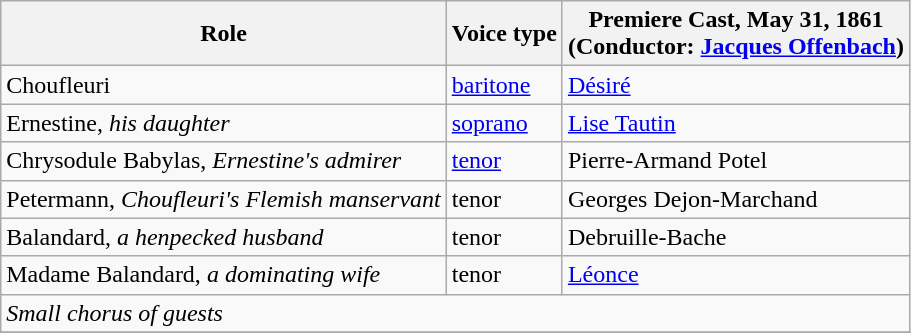<table class="wikitable">
<tr>
<th>Role</th>
<th>Voice type</th>
<th>Premiere Cast, May 31, 1861<br>(Conductor: <a href='#'>Jacques Offenbach</a>)</th>
</tr>
<tr>
<td>Choufleuri</td>
<td><a href='#'>baritone</a></td>
<td><a href='#'>Désiré</a></td>
</tr>
<tr>
<td>Ernestine, <em>his daughter</em></td>
<td><a href='#'>soprano</a></td>
<td><a href='#'>Lise Tautin</a></td>
</tr>
<tr>
<td>Chrysodule Babylas, <em>Ernestine's admirer</em></td>
<td><a href='#'>tenor</a></td>
<td>Pierre-Armand Potel</td>
</tr>
<tr>
<td>Petermann, <em>Choufleuri's Flemish manservant</em></td>
<td>tenor</td>
<td>Georges Dejon-Marchand</td>
</tr>
<tr>
<td>Balandard, <em>a henpecked husband</em></td>
<td>tenor</td>
<td>Debruille-Bache</td>
</tr>
<tr>
<td>Madame Balandard, <em>a dominating wife</em></td>
<td>tenor</td>
<td><a href='#'>Léonce</a></td>
</tr>
<tr>
<td colspan="3"><em>Small chorus of guests</em></td>
</tr>
<tr>
</tr>
</table>
